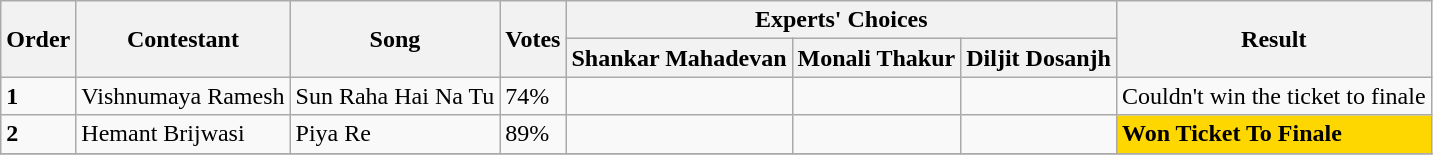<table class="wikitable sortable mw-collapsible">
<tr>
<th rowspan="2">Order</th>
<th rowspan="2">Contestant</th>
<th rowspan="2">Song</th>
<th rowspan="2">Votes</th>
<th colspan="3">Experts' Choices</th>
<th rowspan="2">Result</th>
</tr>
<tr>
<th>Shankar Mahadevan</th>
<th>Monali Thakur</th>
<th>Diljit Dosanjh</th>
</tr>
<tr>
<td><strong>1</strong></td>
<td>Vishnumaya Ramesh</td>
<td>Sun Raha Hai Na Tu</td>
<td>74%</td>
<td></td>
<td></td>
<td></td>
<td>Couldn't win the ticket to finale</td>
</tr>
<tr>
<td><strong>2</strong></td>
<td>Hemant Brijwasi</td>
<td>Piya Re</td>
<td>89%</td>
<td></td>
<td></td>
<td></td>
<td bgcolor=gold><strong>Won Ticket To Finale</strong></td>
</tr>
<tr>
</tr>
</table>
